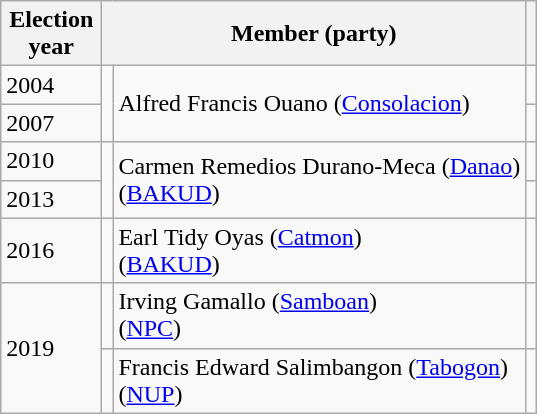<table class="wikitable">
<tr>
<th width="60px">Election<br>year</th>
<th colspan="2" width="140px">Member (party)</th>
<th !></th>
</tr>
<tr>
<td>2004</td>
<td rowspan="2"></td>
<td rowspan="2">Alfred Francis Ouano (<a href='#'>Consolacion</a>)</td>
<td></td>
</tr>
<tr>
<td>2007</td>
<td></td>
</tr>
<tr>
<td>2010</td>
<td rowspan="2" bgcolor=></td>
<td rowspan="2">Carmen Remedios Durano-Meca (<a href='#'>Danao</a>)<br>(<a href='#'>BAKUD</a>)</td>
<td></td>
</tr>
<tr>
<td>2013</td>
<td></td>
</tr>
<tr>
<td>2016</td>
<td bgcolor=></td>
<td>Earl Tidy Oyas (<a href='#'>Catmon</a>)<br>(<a href='#'>BAKUD</a>)</td>
<td></td>
</tr>
<tr>
<td rowspan="2">2019</td>
<td bgcolor=></td>
<td>Irving Gamallo (<a href='#'>Samboan</a>)<br>(<a href='#'>NPC</a>)</td>
<td></td>
</tr>
<tr>
<td bgcolor=></td>
<td>Francis Edward Salimbangon (<a href='#'>Tabogon</a>)<br>(<a href='#'>NUP</a>)</td>
<td></td>
</tr>
</table>
